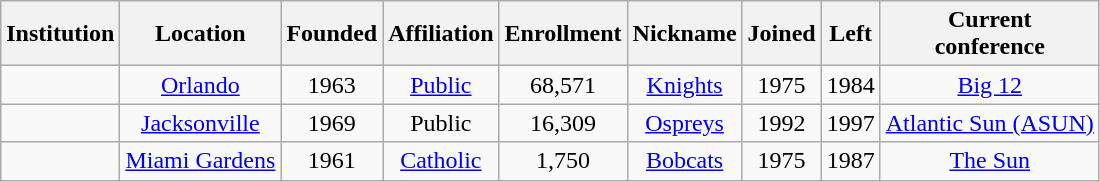<table class="wikitable sortable" style="text-align:center">
<tr>
<th>Institution</th>
<th>Location</th>
<th>Founded</th>
<th>Affiliation</th>
<th>Enrollment</th>
<th>Nickname</th>
<th>Joined</th>
<th>Left</th>
<th>Current<br>conference</th>
</tr>
<tr>
<td></td>
<td><a href='#'>Orlando</a></td>
<td>1963</td>
<td><a href='#'>Public</a></td>
<td>68,571</td>
<td><a href='#'>Knights</a></td>
<td>1975</td>
<td>1984</td>
<td><a href='#'>Big 12</a></td>
</tr>
<tr>
<td></td>
<td><a href='#'>Jacksonville</a></td>
<td>1969</td>
<td>Public</td>
<td>16,309</td>
<td><a href='#'>Ospreys</a></td>
<td>1992</td>
<td>1997</td>
<td><a href='#'>Atlantic Sun (ASUN)</a></td>
</tr>
<tr>
<td></td>
<td><a href='#'>Miami Gardens</a></td>
<td>1961</td>
<td><a href='#'>Catholic</a></td>
<td>1,750</td>
<td><a href='#'>Bobcats</a></td>
<td>1975</td>
<td>1987</td>
<td><a href='#'>The Sun</a></td>
</tr>
</table>
